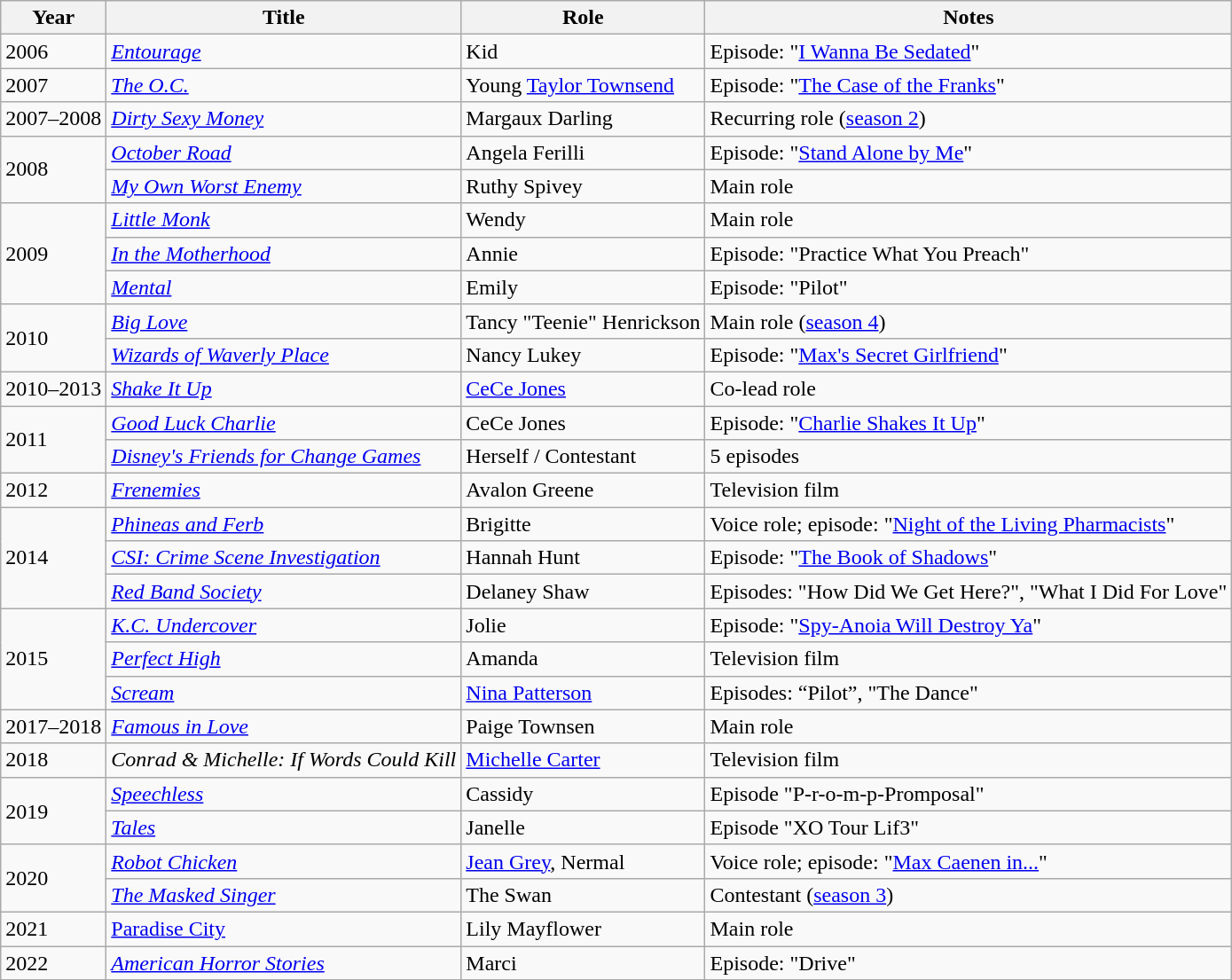<table class="wikitable sortable">
<tr>
<th>Year</th>
<th>Title</th>
<th>Role</th>
<th class="unsortable">Notes</th>
</tr>
<tr>
<td>2006</td>
<td><em><a href='#'>Entourage</a></em></td>
<td>Kid</td>
<td>Episode: "<a href='#'>I Wanna Be Sedated</a>"</td>
</tr>
<tr>
<td>2007</td>
<td><em><a href='#'>The O.C.</a></em></td>
<td>Young <a href='#'>Taylor Townsend</a></td>
<td>Episode: "<a href='#'>The Case of the Franks</a>"</td>
</tr>
<tr>
<td>2007–2008</td>
<td><em><a href='#'>Dirty Sexy Money</a></em></td>
<td>Margaux Darling</td>
<td>Recurring role (<a href='#'>season 2</a>)</td>
</tr>
<tr>
<td rowspan="2">2008</td>
<td><em><a href='#'>October Road</a></em></td>
<td>Angela Ferilli</td>
<td>Episode: "<a href='#'>Stand Alone by Me</a>"</td>
</tr>
<tr>
<td><em><a href='#'>My Own Worst Enemy</a></em></td>
<td>Ruthy Spivey</td>
<td>Main role</td>
</tr>
<tr>
<td rowspan="3">2009</td>
<td><em><a href='#'>Little Monk</a></em></td>
<td>Wendy</td>
<td>Main role</td>
</tr>
<tr>
<td><em><a href='#'>In the Motherhood</a></em></td>
<td>Annie</td>
<td>Episode: "Practice What You Preach"</td>
</tr>
<tr>
<td><em><a href='#'>Mental</a></em></td>
<td>Emily</td>
<td>Episode: "Pilot"</td>
</tr>
<tr>
<td rowspan="2">2010</td>
<td><em><a href='#'>Big Love</a></em></td>
<td>Tancy "Teenie" Henrickson</td>
<td>Main role (<a href='#'>season 4</a>)</td>
</tr>
<tr>
<td><em><a href='#'>Wizards of Waverly Place</a></em></td>
<td>Nancy Lukey</td>
<td>Episode: "<a href='#'>Max's Secret Girlfriend</a>"</td>
</tr>
<tr>
<td>2010–2013</td>
<td><em><a href='#'>Shake It Up</a></em></td>
<td><a href='#'>CeCe Jones</a></td>
<td>Co-lead role</td>
</tr>
<tr>
<td rowspan="2">2011</td>
<td><em><a href='#'>Good Luck Charlie</a></em></td>
<td>CeCe Jones</td>
<td>Episode: "<a href='#'>Charlie Shakes It Up</a>"</td>
</tr>
<tr>
<td><em><a href='#'>Disney's Friends for Change Games</a></em></td>
<td>Herself / Contestant</td>
<td>5 episodes</td>
</tr>
<tr>
<td>2012</td>
<td><em><a href='#'>Frenemies</a></em></td>
<td>Avalon Greene</td>
<td>Television film</td>
</tr>
<tr>
<td rowspan="3">2014</td>
<td><em><a href='#'>Phineas and Ferb</a></em></td>
<td>Brigitte</td>
<td>Voice role; episode: "<a href='#'>Night of the Living Pharmacists</a>"</td>
</tr>
<tr>
<td><em><a href='#'>CSI: Crime Scene Investigation</a></em></td>
<td>Hannah Hunt</td>
<td>Episode: "<a href='#'>The Book of Shadows</a>"</td>
</tr>
<tr>
<td><em><a href='#'>Red Band Society</a></em></td>
<td>Delaney Shaw</td>
<td>Episodes: "How Did We Get Here?", "What I Did For Love"</td>
</tr>
<tr>
<td rowspan="3">2015</td>
<td><em><a href='#'>K.C. Undercover</a></em></td>
<td>Jolie</td>
<td>Episode: "<a href='#'>Spy-Anoia Will Destroy Ya</a>"</td>
</tr>
<tr>
<td><em><a href='#'>Perfect High</a></em></td>
<td>Amanda</td>
<td>Television film</td>
</tr>
<tr>
<td><em><a href='#'>Scream</a></em></td>
<td><a href='#'>Nina Patterson</a></td>
<td>Episodes: “Pilot”, "The Dance"</td>
</tr>
<tr>
<td>2017–2018</td>
<td><em><a href='#'>Famous in Love</a></em></td>
<td>Paige Townsen</td>
<td>Main role</td>
</tr>
<tr>
<td>2018</td>
<td><em>Conrad & Michelle: If Words Could Kill</em></td>
<td><a href='#'>Michelle Carter</a></td>
<td>Television film</td>
</tr>
<tr>
<td rowspan="2">2019</td>
<td><em><a href='#'>Speechless</a></em></td>
<td>Cassidy</td>
<td>Episode "P-r-o-m-p-Promposal"</td>
</tr>
<tr>
<td><em><a href='#'>Tales</a></em></td>
<td>Janelle</td>
<td>Episode "XO Tour Lif3"</td>
</tr>
<tr>
<td rowspan="2">2020</td>
<td><em><a href='#'>Robot Chicken</a></em></td>
<td><a href='#'>Jean Grey</a>, Nermal</td>
<td>Voice role; episode: "<a href='#'>Max Caenen in...</a>"</td>
</tr>
<tr>
<td><em><a href='#'>The Masked Singer</a></em></td>
<td>The Swan</td>
<td>Contestant (<a href='#'>season 3</a>)</td>
</tr>
<tr>
<td>2021</td>
<td><em><a href='#'></em>Paradise City<em></a></em></td>
<td>Lily Mayflower</td>
<td>Main role</td>
</tr>
<tr>
<td>2022</td>
<td><em><a href='#'>American Horror Stories</a></em></td>
<td>Marci</td>
<td>Episode: "Drive"</td>
</tr>
</table>
